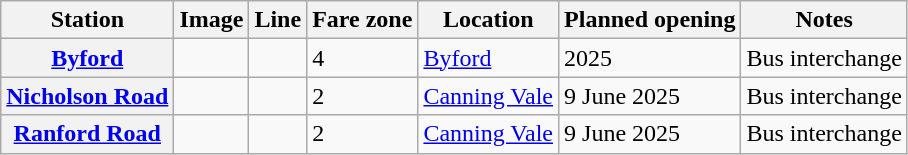<table class="wikitable sortable" style="font-size: 100%">
<tr>
<th>Station</th>
<th>Image</th>
<th>Line</th>
<th>Fare zone</th>
<th>Location</th>
<th>Planned opening</th>
<th>Notes</th>
</tr>
<tr>
<th scope=row><a href='#'>Byford</a></th>
<td></td>
<td></td>
<td>4</td>
<td><a href='#'>Byford</a></td>
<td>2025</td>
<td>Bus interchange</td>
</tr>
<tr>
<th scope=row><a href='#'>Nicholson Road</a></th>
<td></td>
<td></td>
<td>2</td>
<td><a href='#'>Canning Vale</a></td>
<td>9 June 2025</td>
<td>Bus interchange</td>
</tr>
<tr>
<th scope=row><a href='#'>Ranford Road</a></th>
<td></td>
<td></td>
<td>2</td>
<td><a href='#'>Canning Vale</a></td>
<td>9 June 2025</td>
<td>Bus interchange</td>
</tr>
</table>
